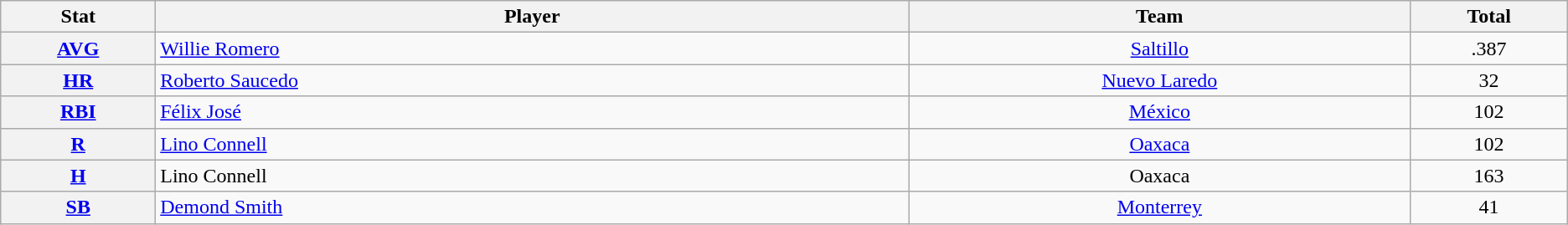<table class="wikitable" style="text-align:center;">
<tr>
<th scope="col" width="3%">Stat</th>
<th scope="col" width="15%">Player</th>
<th scope="col" width="10%">Team</th>
<th scope="col" width="3%">Total</th>
</tr>
<tr>
<th scope="row" style="text-align:center;"><a href='#'>AVG</a></th>
<td align=left> <a href='#'>Willie Romero</a></td>
<td><a href='#'>Saltillo</a></td>
<td>.387</td>
</tr>
<tr>
<th scope="row" style="text-align:center;"><a href='#'>HR</a></th>
<td align=left> <a href='#'>Roberto Saucedo</a></td>
<td><a href='#'>Nuevo Laredo</a></td>
<td>32</td>
</tr>
<tr>
<th scope="row" style="text-align:center;"><a href='#'>RBI</a></th>
<td align=left> <a href='#'>Félix José</a></td>
<td><a href='#'>México</a></td>
<td>102</td>
</tr>
<tr>
<th scope="row" style="text-align:center;"><a href='#'>R</a></th>
<td align=left> <a href='#'>Lino Connell</a></td>
<td><a href='#'>Oaxaca</a></td>
<td>102</td>
</tr>
<tr>
<th scope="row" style="text-align:center;"><a href='#'>H</a></th>
<td align=left> Lino Connell</td>
<td>Oaxaca</td>
<td>163</td>
</tr>
<tr>
<th scope="row" style="text-align:center;"><a href='#'>SB</a></th>
<td align=left> <a href='#'>Demond Smith</a></td>
<td><a href='#'>Monterrey</a></td>
<td>41</td>
</tr>
</table>
